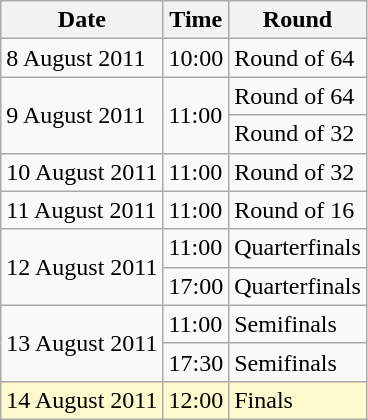<table class="wikitable">
<tr>
<th>Date</th>
<th>Time</th>
<th>Round</th>
</tr>
<tr>
<td>8 August 2011</td>
<td>10:00</td>
<td>Round of 64</td>
</tr>
<tr>
<td rowspan=2>9 August 2011</td>
<td rowspan=2>11:00</td>
<td>Round of 64</td>
</tr>
<tr>
<td>Round of 32</td>
</tr>
<tr>
<td>10 August 2011</td>
<td>11:00</td>
<td>Round of 32</td>
</tr>
<tr>
<td>11 August 2011</td>
<td>11:00</td>
<td>Round of 16</td>
</tr>
<tr>
<td rowspan=2>12 August 2011</td>
<td>11:00</td>
<td>Quarterfinals</td>
</tr>
<tr>
<td>17:00</td>
<td>Quarterfinals</td>
</tr>
<tr>
<td rowspan=2>13 August 2011</td>
<td>11:00</td>
<td>Semifinals</td>
</tr>
<tr>
<td>17:30</td>
<td>Semifinals</td>
</tr>
<tr style="background:lemonchiffon">
<td>14 August 2011</td>
<td>12:00</td>
<td>Finals</td>
</tr>
</table>
